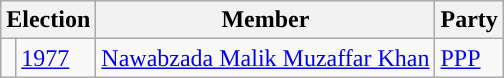<table class="wikitable">
<tr>
<th colspan="2">Election</th>
<th>Member</th>
<th>Party</th>
</tr>
<tr>
<td style="background-color: "></td>
<td><a href='#'>1977</a></td>
<td><a href='#'>Nawabzada Malik Muzaffar Khan</a></td>
<td><a href='#'>PPP</a></td>
</tr>
</table>
